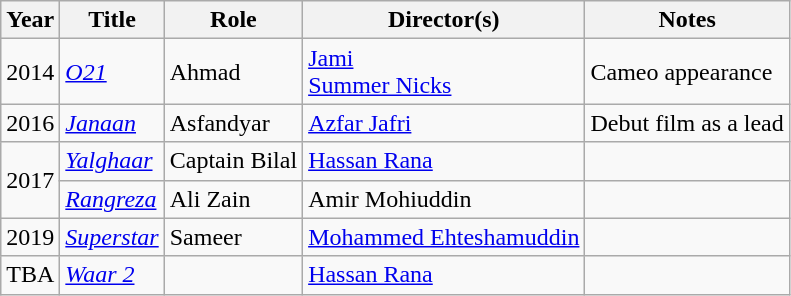<table class="wikitable sortable">
<tr>
<th>Year</th>
<th>Title</th>
<th>Role</th>
<th>Director(s)</th>
<th>Notes</th>
</tr>
<tr>
<td>2014</td>
<td><em><a href='#'>O21</a></em></td>
<td>Ahmad</td>
<td><a href='#'>Jami</a><br><a href='#'>Summer Nicks</a></td>
<td>Cameo appearance</td>
</tr>
<tr>
<td>2016</td>
<td><em><a href='#'>Janaan</a></em></td>
<td>Asfandyar</td>
<td><a href='#'>Azfar Jafri</a></td>
<td>Debut film as a lead</td>
</tr>
<tr>
<td rowspan="2">2017</td>
<td><em><a href='#'>Yalghaar</a></em></td>
<td>Captain Bilal</td>
<td><a href='#'>Hassan Rana</a></td>
<td></td>
</tr>
<tr>
<td><em><a href='#'>Rangreza</a></em></td>
<td>Ali Zain</td>
<td>Amir Mohiuddin</td>
<td></td>
</tr>
<tr>
<td>2019</td>
<td><em><a href='#'>Superstar</a></em></td>
<td>Sameer</td>
<td><a href='#'>Mohammed Ehteshamuddin</a></td>
</tr>
<tr>
<td>TBA</td>
<td><em><a href='#'>Waar 2</a></em></td>
<td></td>
<td><a href='#'>Hassan Rana</a></td>
<td></td>
</tr>
</table>
